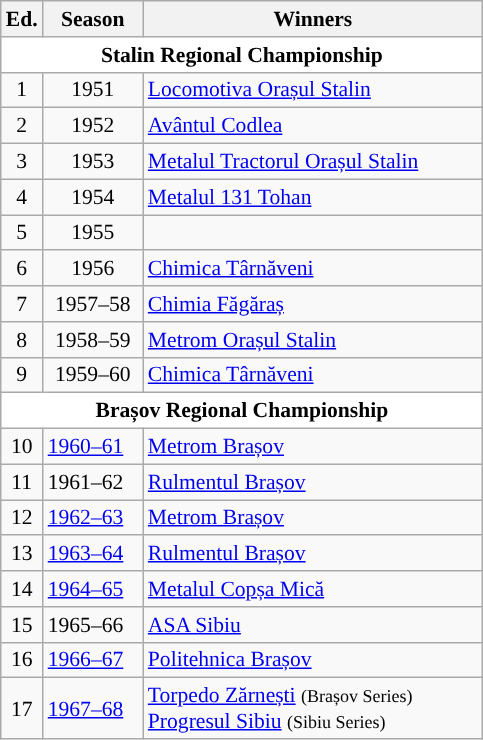<table class="wikitable" style="font-size:90%">
<tr>
<th><abbr>Ed.</abbr></th>
<th width="60">Season</th>
<th width="220">Winners</th>
</tr>
<tr>
<th colspan="3" style="background:#ffffff">Stalin Regional Championship</th>
</tr>
<tr>
<td align=center>1</td>
<td align=center>1951</td>
<td><a href='#'>Locomotiva Orașul Stalin</a></td>
</tr>
<tr>
<td align=center>2</td>
<td align=center>1952</td>
<td><a href='#'>Avântul Codlea</a></td>
</tr>
<tr>
<td align=center>3</td>
<td align=center>1953</td>
<td><a href='#'>Metalul Tractorul Orașul Stalin</a></td>
</tr>
<tr>
<td align=center>4</td>
<td align=center>1954</td>
<td><a href='#'>Metalul 131 Tohan</a></td>
</tr>
<tr>
<td align=center>5</td>
<td align=center>1955</td>
<td></td>
</tr>
<tr>
<td align=center>6</td>
<td align=center>1956</td>
<td><a href='#'>Chimica Târnăveni</a></td>
</tr>
<tr>
<td align=center>7</td>
<td align=center>1957–58</td>
<td><a href='#'>Chimia Făgăraș</a></td>
</tr>
<tr>
<td align=center>8</td>
<td align=center>1958–59</td>
<td><a href='#'>Metrom Orașul Stalin</a></td>
</tr>
<tr>
<td align=center>9</td>
<td align=center>1959–60</td>
<td><a href='#'>Chimica Târnăveni</a></td>
</tr>
<tr>
<th colspan="3" style="background:#ffffff">Brașov Regional Championship</th>
</tr>
<tr>
<td align=center>10</td>
<td><a href='#'>1960–61</a></td>
<td><a href='#'>Metrom Brașov</a></td>
</tr>
<tr>
<td align=center>11</td>
<td>1961–62</td>
<td><a href='#'>Rulmentul Brașov</a></td>
</tr>
<tr>
<td align=center>12</td>
<td><a href='#'>1962–63</a></td>
<td><a href='#'>Metrom Brașov</a></td>
</tr>
<tr>
<td align=center>13</td>
<td><a href='#'>1963–64</a></td>
<td><a href='#'>Rulmentul Brașov</a></td>
</tr>
<tr>
<td align=center>14</td>
<td><a href='#'>1964–65</a></td>
<td><a href='#'>Metalul Copșa Mică</a></td>
</tr>
<tr>
<td align=center>15</td>
<td>1965–66</td>
<td><a href='#'>ASA Sibiu</a></td>
</tr>
<tr>
<td align=center>16</td>
<td><a href='#'>1966–67</a></td>
<td><a href='#'>Politehnica Brașov</a></td>
</tr>
<tr>
<td align=center>17</td>
<td><a href='#'>1967–68</a></td>
<td><a href='#'>Torpedo Zărnești</a> <small>(Brașov Series)</small> <br><a href='#'>Progresul Sibiu</a> <small>(Sibiu Series)</small></td>
</tr>
</table>
